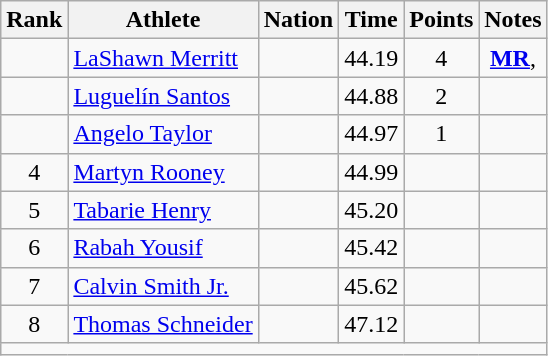<table class="wikitable mw-datatable sortable" style="text-align:center;">
<tr>
<th>Rank</th>
<th>Athlete</th>
<th>Nation</th>
<th>Time</th>
<th>Points</th>
<th>Notes</th>
</tr>
<tr>
<td></td>
<td align=left><a href='#'>LaShawn Merritt</a></td>
<td align=left></td>
<td>44.19</td>
<td>4</td>
<td><strong><a href='#'>MR</a></strong>, </td>
</tr>
<tr>
<td></td>
<td align=left><a href='#'>Luguelín Santos</a></td>
<td align=left></td>
<td>44.88</td>
<td>2</td>
<td><strong></strong></td>
</tr>
<tr>
<td></td>
<td align=left><a href='#'>Angelo Taylor</a></td>
<td align=left></td>
<td>44.97</td>
<td>1</td>
<td></td>
</tr>
<tr>
<td>4</td>
<td align=left><a href='#'>Martyn Rooney</a></td>
<td align=left></td>
<td>44.99</td>
<td></td>
<td></td>
</tr>
<tr>
<td>5</td>
<td align=left><a href='#'>Tabarie Henry</a></td>
<td align=left></td>
<td>45.20</td>
<td></td>
<td></td>
</tr>
<tr>
<td>6</td>
<td align=left><a href='#'>Rabah Yousif</a></td>
<td align=left></td>
<td>45.42</td>
<td></td>
<td></td>
</tr>
<tr>
<td>7</td>
<td align=left><a href='#'>Calvin Smith Jr.</a></td>
<td align=left></td>
<td>45.62</td>
<td></td>
<td></td>
</tr>
<tr>
<td>8</td>
<td align=left><a href='#'>Thomas Schneider</a></td>
<td align=left></td>
<td>47.12</td>
<td></td>
<td></td>
</tr>
<tr class="sortbottom">
<td colspan=6></td>
</tr>
</table>
